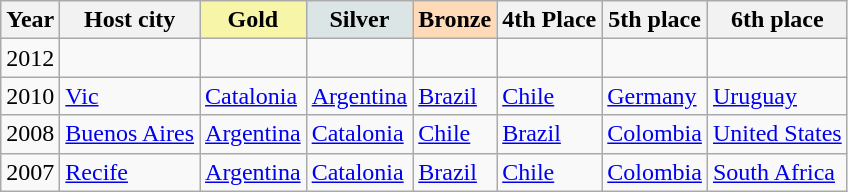<table class="wikitable sortable">
<tr>
<th>Year</th>
<th>Host city</th>
<th style="background-color: #F7F6A8;"> Gold</th>
<th style="background-color: #DCE5E5;"> Silver</th>
<th style="background-color: #FFDAB9;"> Bronze</th>
<th>4th Place</th>
<th>5th place</th>
<th>6th place</th>
</tr>
<tr>
<td>2012</td>
<td></td>
<td></td>
<td></td>
<td></td>
<td></td>
<td></td>
<td></td>
</tr>
<tr>
<td>2010</td>
<td> <a href='#'>Vic</a></td>
<td> <a href='#'>Catalonia</a></td>
<td> <a href='#'>Argentina</a></td>
<td> <a href='#'>Brazil</a></td>
<td> <a href='#'>Chile</a></td>
<td> <a href='#'>Germany</a></td>
<td> <a href='#'>Uruguay</a></td>
</tr>
<tr>
<td>2008</td>
<td> <a href='#'>Buenos Aires</a></td>
<td> <a href='#'>Argentina</a></td>
<td> <a href='#'>Catalonia</a></td>
<td> <a href='#'>Chile</a></td>
<td> <a href='#'>Brazil</a></td>
<td> <a href='#'>Colombia</a></td>
<td> <a href='#'>United States</a></td>
</tr>
<tr>
<td>2007</td>
<td> <a href='#'>Recife</a></td>
<td> <a href='#'>Argentina</a></td>
<td> <a href='#'>Catalonia</a></td>
<td> <a href='#'>Brazil</a></td>
<td> <a href='#'>Chile</a></td>
<td> <a href='#'>Colombia</a></td>
<td> <a href='#'>South Africa</a></td>
</tr>
</table>
